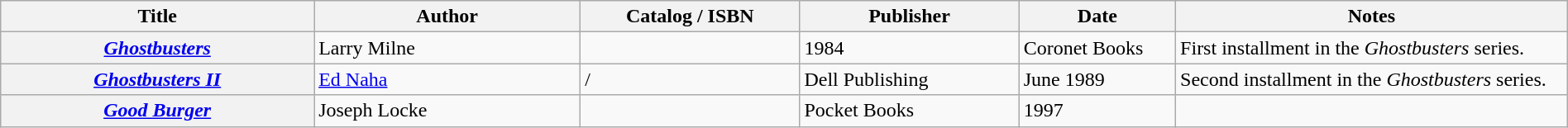<table class="wikitable sortable" style="width:100%;">
<tr>
<th width=20%>Title</th>
<th width=17%>Author</th>
<th width=14%>Catalog / ISBN</th>
<th width=14%>Publisher</th>
<th width=10%>Date</th>
<th width=25%>Notes</th>
</tr>
<tr>
<th><em><a href='#'>Ghostbusters</a></em></th>
<td>Larry Milne</td>
<td></td>
<td>1984</td>
<td>Coronet Books</td>
<td>First installment in the <em>Ghostbusters</em> series.</td>
</tr>
<tr>
<th><em><a href='#'>Ghostbusters II</a></em></th>
<td><a href='#'>Ed Naha</a></td>
<td> / </td>
<td>Dell Publishing</td>
<td>June 1989</td>
<td>Second installment in the <em>Ghostbusters</em> series.</td>
</tr>
<tr>
<th><em><a href='#'>Good Burger</a></em></th>
<td>Joseph Locke</td>
<td></td>
<td>Pocket Books</td>
<td>1997</td>
<td></td>
</tr>
</table>
